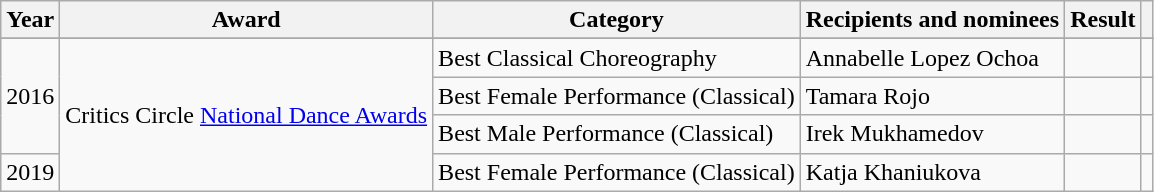<table class="wikitable">
<tr>
<th>Year</th>
<th>Award</th>
<th>Category</th>
<th>Recipients and nominees</th>
<th>Result</th>
<th></th>
</tr>
<tr>
</tr>
<tr>
<td rowspan="3">2016</td>
<td rowspan="4">Critics Circle <a href='#'>National Dance Awards</a></td>
<td>Best Classical Choreography</td>
<td>Annabelle Lopez Ochoa</td>
<td></td>
<td></td>
</tr>
<tr>
<td>Best Female Performance (Classical)</td>
<td>Tamara Rojo</td>
<td></td>
<td></td>
</tr>
<tr>
<td>Best Male Performance (Classical)</td>
<td>Irek Mukhamedov</td>
<td></td>
<td></td>
</tr>
<tr>
<td>2019</td>
<td>Best Female Performance (Classical)</td>
<td>Katja Khaniukova</td>
<td></td>
<td></td>
</tr>
</table>
